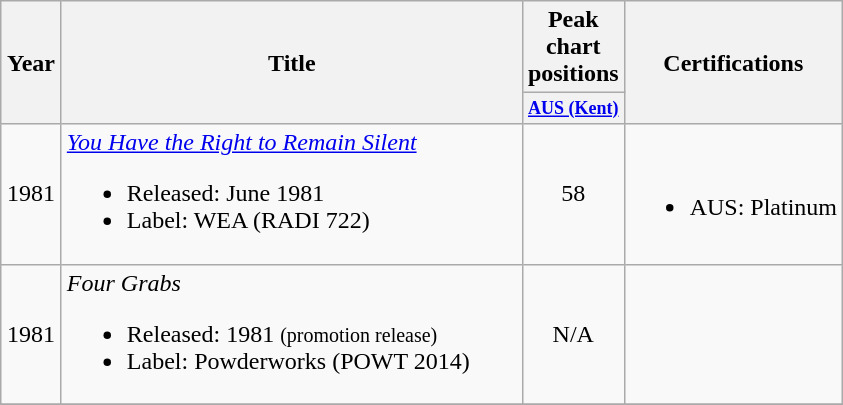<table class="wikitable">
<tr>
<th rowspan="2" width="33">Year</th>
<th rowspan="2" width="300">Title</th>
<th colspan="1">Peak chart positions</th>
<th rowspan="2">Certifications</th>
</tr>
<tr>
<th style="width:3em;font-size:75%"><a href='#'>AUS (Kent)</a></th>
</tr>
<tr>
<td align="center">1981</td>
<td><em><a href='#'>You Have the Right to Remain Silent</a></em><br><ul><li>Released: June 1981</li><li>Label: WEA (RADI 722)</li></ul></td>
<td align="center">58</td>
<td><br><ul><li>AUS: Platinum</li></ul></td>
</tr>
<tr>
<td align="center">1981</td>
<td><em>Four Grabs</em><br><ul><li>Released: 1981 <small>(promotion release)</small></li><li>Label: Powderworks (POWT 2014)</li></ul></td>
<td align="center">N/A</td>
<td></td>
</tr>
<tr>
</tr>
</table>
